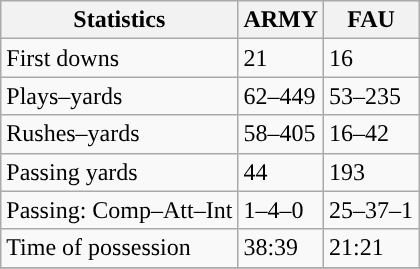<table class="wikitable" style="float: left;">
<tr>
<th>Statistics</th>
<th>ARMY</th>
<th>FAU</th>
</tr>
<tr>
<td>First downs</td>
<td>21</td>
<td>16</td>
</tr>
<tr>
<td>Plays–yards</td>
<td>62–449</td>
<td>53–235</td>
</tr>
<tr>
<td>Rushes–yards</td>
<td>58–405</td>
<td>16–42</td>
</tr>
<tr>
<td>Passing yards</td>
<td>44</td>
<td>193</td>
</tr>
<tr>
<td>Passing: Comp–Att–Int</td>
<td>1–4–0</td>
<td>25–37–1</td>
</tr>
<tr>
<td>Time of possession</td>
<td>38:39</td>
<td>21:21</td>
</tr>
<tr>
</tr>
</table>
